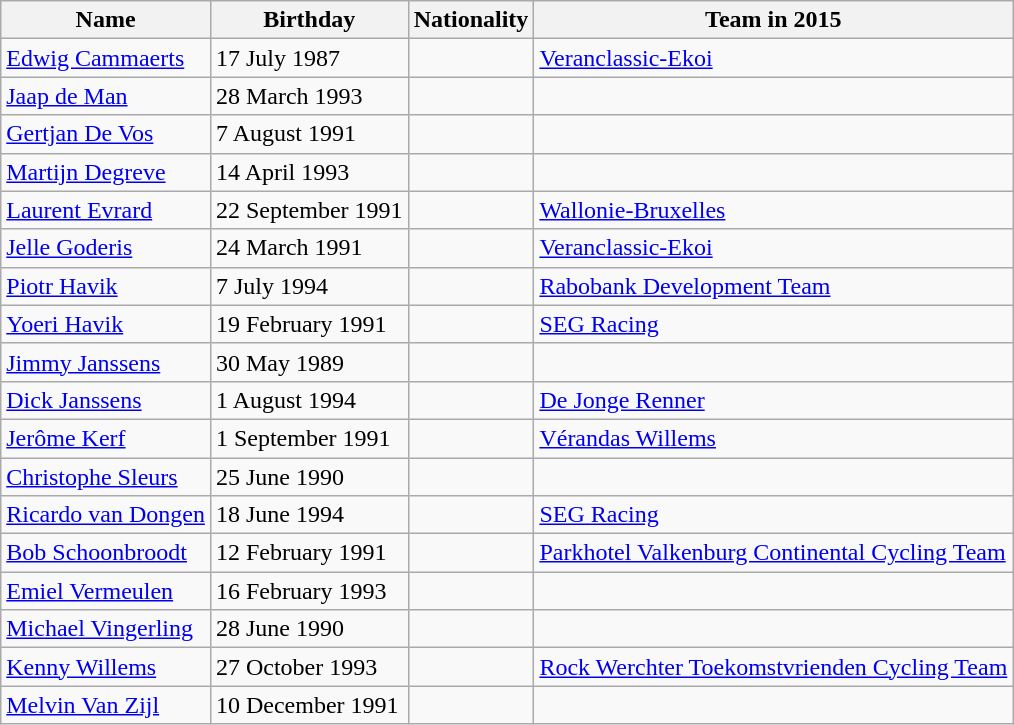<table class="wikitable sortable">
<tr>
<th>Name</th>
<th>Birthday</th>
<th>Nationality</th>
<th>Team in 2015</th>
</tr>
<tr>
<td><a href='#'>Edwig Cammaerts</a></td>
<td>17 July 1987</td>
<td></td>
<td><a href='#'>Veranclassic-Ekoi</a></td>
</tr>
<tr>
<td><a href='#'>Jaap de Man</a></td>
<td>28 March 1993</td>
<td></td>
<td></td>
</tr>
<tr>
<td><a href='#'>Gertjan De Vos</a></td>
<td>7 August 1991</td>
<td></td>
<td></td>
</tr>
<tr>
<td><a href='#'>Martijn Degreve</a></td>
<td>14 April 1993</td>
<td></td>
<td></td>
</tr>
<tr>
<td><a href='#'>Laurent Evrard</a></td>
<td>22 September 1991</td>
<td></td>
<td><a href='#'>Wallonie-Bruxelles</a></td>
</tr>
<tr>
<td><a href='#'>Jelle Goderis</a></td>
<td>24 March 1991</td>
<td></td>
<td><a href='#'>Veranclassic-Ekoi</a></td>
</tr>
<tr>
<td><a href='#'>Piotr Havik</a></td>
<td>7 July 1994</td>
<td></td>
<td><a href='#'>Rabobank Development Team</a></td>
</tr>
<tr>
<td><a href='#'>Yoeri Havik</a></td>
<td>19 February 1991</td>
<td></td>
<td><a href='#'>SEG Racing</a></td>
</tr>
<tr>
<td><a href='#'>Jimmy Janssens</a></td>
<td>30 May 1989</td>
<td></td>
<td></td>
</tr>
<tr>
<td><a href='#'>Dick Janssens</a></td>
<td>1 August 1994</td>
<td></td>
<td><a href='#'>De Jonge Renner</a></td>
</tr>
<tr>
<td><a href='#'>Jerôme Kerf</a></td>
<td>1 September 1991</td>
<td></td>
<td><a href='#'>Vérandas Willems</a></td>
</tr>
<tr>
<td><a href='#'>Christophe Sleurs</a></td>
<td>25 June 1990</td>
<td></td>
<td></td>
</tr>
<tr>
<td><a href='#'>Ricardo van Dongen</a></td>
<td>18 June 1994</td>
<td></td>
<td><a href='#'>SEG Racing</a></td>
</tr>
<tr>
<td><a href='#'>Bob Schoonbroodt</a></td>
<td>12 February 1991</td>
<td></td>
<td><a href='#'>Parkhotel Valkenburg Continental Cycling Team</a></td>
</tr>
<tr>
<td><a href='#'>Emiel Vermeulen</a></td>
<td>16 February 1993</td>
<td></td>
<td></td>
</tr>
<tr>
<td><a href='#'>Michael Vingerling</a></td>
<td>28 June 1990</td>
<td></td>
<td></td>
</tr>
<tr>
<td><a href='#'>Kenny Willems</a></td>
<td>27 October 1993</td>
<td></td>
<td><a href='#'>Rock Werchter Toekomstvrienden Cycling Team</a></td>
</tr>
<tr>
<td><a href='#'>Melvin Van Zijl</a></td>
<td>10 December 1991</td>
<td></td>
<td></td>
</tr>
</table>
